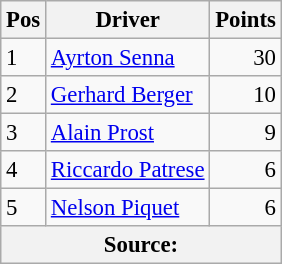<table class="wikitable" style="font-size: 95%;">
<tr>
<th>Pos</th>
<th>Driver</th>
<th>Points</th>
</tr>
<tr>
<td>1</td>
<td> <a href='#'>Ayrton Senna</a></td>
<td align="right">30</td>
</tr>
<tr>
<td>2</td>
<td> <a href='#'>Gerhard Berger</a></td>
<td align="right">10</td>
</tr>
<tr>
<td>3</td>
<td> <a href='#'>Alain Prost</a></td>
<td align="right">9</td>
</tr>
<tr>
<td>4</td>
<td> <a href='#'>Riccardo Patrese</a></td>
<td align="right">6</td>
</tr>
<tr>
<td>5</td>
<td> <a href='#'>Nelson Piquet</a></td>
<td align="right">6</td>
</tr>
<tr>
<th colspan=4>Source:</th>
</tr>
</table>
